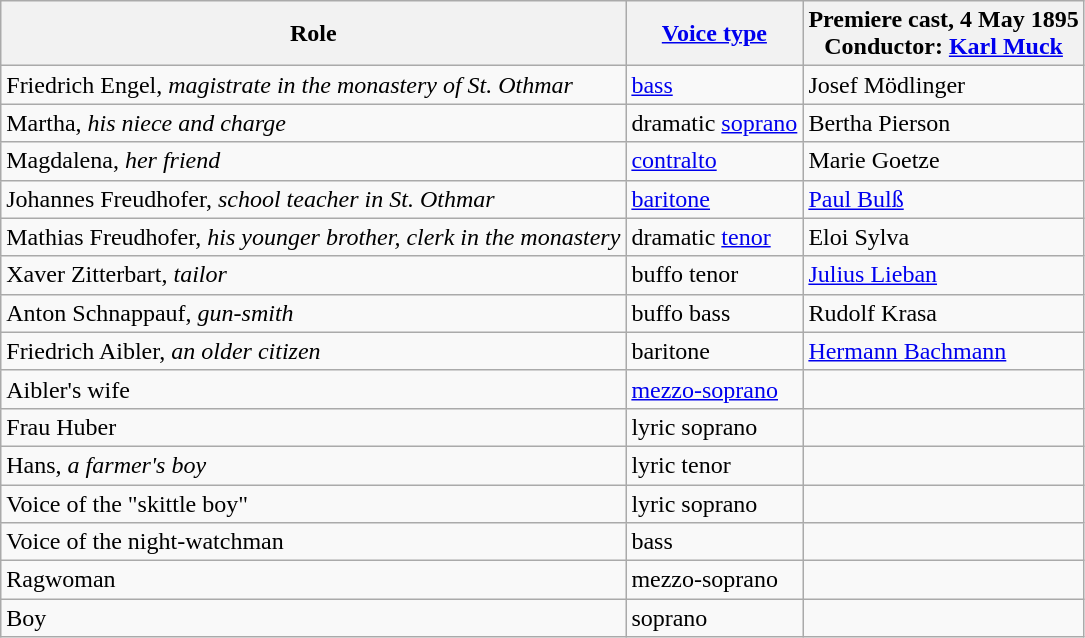<table class="wikitable">
<tr>
<th>Role</th>
<th><a href='#'>Voice type</a></th>
<th>Premiere cast, 4 May 1895<br>Conductor: <a href='#'>Karl Muck</a></th>
</tr>
<tr>
<td>Friedrich Engel, <em>magistrate in the monastery of St. Othmar</em></td>
<td><a href='#'>bass</a></td>
<td>Josef Mödlinger</td>
</tr>
<tr>
<td>Martha, <em>his niece and charge</em></td>
<td>dramatic <a href='#'>soprano</a></td>
<td>Bertha Pierson</td>
</tr>
<tr>
<td>Magdalena, <em>her friend</em></td>
<td><a href='#'>contralto</a></td>
<td>Marie Goetze</td>
</tr>
<tr>
<td>Johannes Freudhofer, <em>school teacher in St. Othmar</em></td>
<td><a href='#'>baritone</a></td>
<td><a href='#'>Paul Bulß</a></td>
</tr>
<tr>
<td>Mathias Freudhofer, <em>his younger brother, clerk in the monastery</em></td>
<td>dramatic <a href='#'>tenor</a></td>
<td>Eloi Sylva</td>
</tr>
<tr>
<td>Xaver Zitterbart, <em>tailor</em></td>
<td>buffo tenor</td>
<td><a href='#'>Julius Lieban</a></td>
</tr>
<tr>
<td>Anton Schnappauf, <em>gun-smith</em></td>
<td>buffo bass</td>
<td>Rudolf Krasa</td>
</tr>
<tr>
<td>Friedrich Aibler, <em>an older citizen</em></td>
<td>baritone</td>
<td><a href='#'>Hermann Bachmann</a></td>
</tr>
<tr>
<td>Aibler's wife</td>
<td><a href='#'>mezzo-soprano</a></td>
<td></td>
</tr>
<tr>
<td>Frau Huber</td>
<td>lyric soprano</td>
<td></td>
</tr>
<tr>
<td>Hans, <em>a farmer's boy</em></td>
<td>lyric tenor</td>
<td></td>
</tr>
<tr>
<td>Voice of the "skittle boy"</td>
<td>lyric soprano</td>
<td></td>
</tr>
<tr>
<td>Voice of the night-watchman</td>
<td>bass</td>
<td></td>
</tr>
<tr>
<td>Ragwoman</td>
<td>mezzo-soprano</td>
<td></td>
</tr>
<tr>
<td>Boy</td>
<td>soprano</td>
<td></td>
</tr>
</table>
